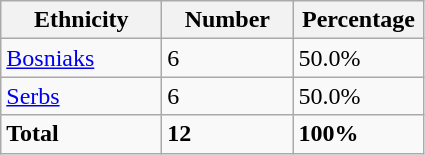<table class="wikitable">
<tr>
<th width="100px">Ethnicity</th>
<th width="80px">Number</th>
<th width="80px">Percentage</th>
</tr>
<tr>
<td><a href='#'>Bosniaks</a></td>
<td>6</td>
<td>50.0%</td>
</tr>
<tr>
<td><a href='#'>Serbs</a></td>
<td>6</td>
<td>50.0%</td>
</tr>
<tr>
<td><strong>Total</strong></td>
<td><strong>12</strong></td>
<td><strong>100%</strong></td>
</tr>
</table>
